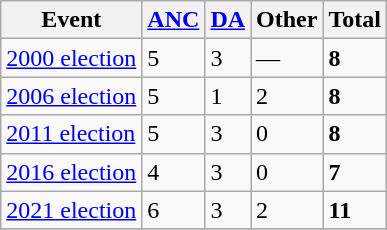<table class="wikitable">
<tr>
<th>Event</th>
<th><a href='#'>ANC</a></th>
<th><a href='#'>DA</a></th>
<th>Other</th>
<th>Total</th>
</tr>
<tr>
<td><a href='#'>2000 election</a></td>
<td>5</td>
<td>3</td>
<td>—</td>
<td><strong>8</strong></td>
</tr>
<tr>
<td><a href='#'>2006 election</a></td>
<td>5</td>
<td>1</td>
<td>2</td>
<td><strong>8</strong></td>
</tr>
<tr>
<td><a href='#'>2011 election</a></td>
<td>5</td>
<td>3</td>
<td>0</td>
<td><strong>8</strong></td>
</tr>
<tr>
<td><a href='#'>2016 election</a></td>
<td>4</td>
<td>3</td>
<td>0</td>
<td><strong>7</strong></td>
</tr>
<tr>
<td><a href='#'>2021 election</a></td>
<td>6</td>
<td>3</td>
<td>2</td>
<td><strong>11</strong></td>
</tr>
<tr>
</tr>
</table>
